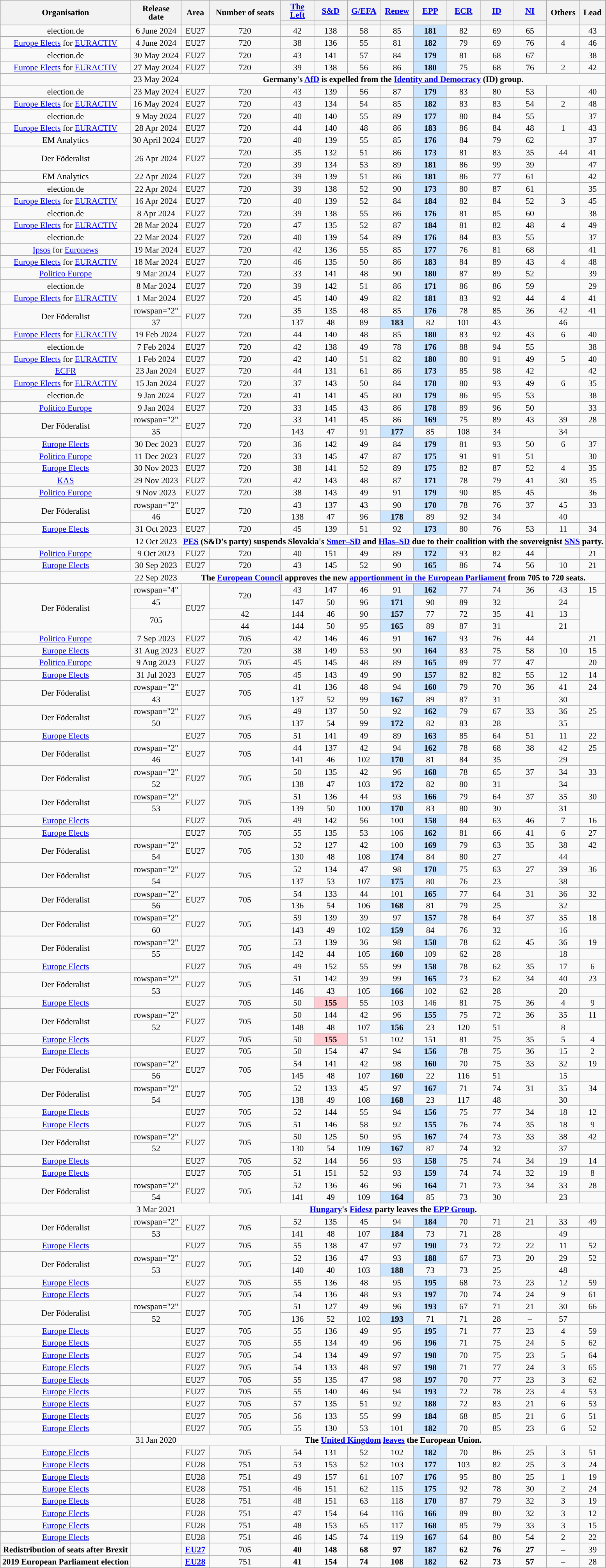<table class="wikitable sortable mw-datatable" style="text-align:center;font-size:90%;line-height:14px;">
<tr>
<th rowspan="2">Organisation</th>
<th rowspan="2">Release<br>date</th>
<th rowspan="2">Area</th>
<th rowspan="2">Number of seats</th>
<th class="unsortable" style="width:50px;"><a href='#'>The Left</a></th>
<th class="unsortable" style="width:50px;"><a href='#'>S&D</a></th>
<th class="unsortable" style="width:50px;"><a href='#'>G/EFA</a></th>
<th class="unsortable" style="width:50px;"><a href='#'>Renew</a></th>
<th class="unsortable" style="width:50px;"><a href='#'>EPP</a></th>
<th class="unsortable" style="width:50px;"><a href='#'>ECR</a></th>
<th class="unsortable" style="width:50px;"><a href='#'>ID</a></th>
<th class="unsortable" style="width:50px;"><a href='#'>NI</a></th>
<th rowspan="2" class="unsortable" style="width:50px;">Others</th>
<th rowspan="2">Lead</th>
</tr>
<tr>
<th data-sort-type="number" style="background:"></th>
<th data-sort-type="number" style="background:"></th>
<th data-sort-type="number" style="background:"></th>
<th data-sort-type="number" style="background:"></th>
<th data-sort-type="number" style="background:"></th>
<th data-sort-type="number" style="background:"></th>
<th data-sort-type="number" style="background:"></th>
<th data-sort-type="number" style="background:"></th>
</tr>
<tr>
<td>election.de</td>
<td>6 June 2024</td>
<td>EU27</td>
<td>720</td>
<td>42</td>
<td>138</td>
<td>58</td>
<td>85</td>
<td style="background:#CCE5FF;"><strong>181</strong></td>
<td>82</td>
<td>69</td>
<td>65</td>
<td></td>
<td style="background:">43</td>
</tr>
<tr>
<td><a href='#'>Europe Elects</a> for <a href='#'>EURACTIV</a></td>
<td>4 June 2024</td>
<td>EU27</td>
<td>720</td>
<td>38</td>
<td>136</td>
<td>55</td>
<td>81</td>
<td style="background:#CCE5FF;"><strong>182</strong></td>
<td>79</td>
<td>69</td>
<td>76</td>
<td>4</td>
<td style="background:">46</td>
</tr>
<tr>
<td>election.de</td>
<td>30 May 2024</td>
<td>EU27</td>
<td>720</td>
<td>43</td>
<td>141</td>
<td>57</td>
<td>84</td>
<td style="background:#CCE5FF;"><strong>179</strong></td>
<td>81</td>
<td>68</td>
<td>67</td>
<td></td>
<td style="background:">38</td>
</tr>
<tr>
<td><a href='#'>Europe Elects</a> for <a href='#'>EURACTIV</a></td>
<td>27 May 2024</td>
<td>EU27</td>
<td>720</td>
<td>39</td>
<td>138</td>
<td>56</td>
<td>86</td>
<td style="background:#CCE5FF;"><strong>180</strong></td>
<td>75</td>
<td>68</td>
<td>76</td>
<td>2</td>
<td style="background:">42</td>
</tr>
<tr>
<td style="border-right-style:hidden;"></td>
<td style="border-right-style:hidden;">23 May 2024</td>
<td colspan="12"><strong>Germany's <a href='#'>AfD</a> is expelled from the <a href='#'>Identity and Democracy</a> (ID) group.</strong></td>
</tr>
<tr>
<td>election.de</td>
<td>23 May 2024</td>
<td>EU27</td>
<td>720</td>
<td>43</td>
<td>139</td>
<td>56</td>
<td>87</td>
<td style="background:#CCE5FF;"><strong>179</strong></td>
<td>83</td>
<td>80</td>
<td>53</td>
<td></td>
<td style="background:">40</td>
</tr>
<tr>
<td><a href='#'>Europe Elects</a> for <a href='#'>EURACTIV</a></td>
<td>16 May 2024</td>
<td>EU27</td>
<td>720</td>
<td>43</td>
<td>134</td>
<td>54</td>
<td>85</td>
<td style="background:#CCE5FF;"><strong>182</strong></td>
<td>83</td>
<td>83</td>
<td>54</td>
<td>2</td>
<td style="background:">48</td>
</tr>
<tr>
<td>election.de</td>
<td>9 May 2024</td>
<td>EU27</td>
<td>720</td>
<td>40</td>
<td>140</td>
<td>55</td>
<td>89</td>
<td style="background:#CCE5FF;"><strong>177</strong></td>
<td>80</td>
<td>84</td>
<td>55</td>
<td></td>
<td style="background:">37</td>
</tr>
<tr>
<td><a href='#'>Europe Elects</a> for <a href='#'>EURACTIV</a></td>
<td>28 Apr 2024</td>
<td>EU27</td>
<td>720</td>
<td>44</td>
<td>140</td>
<td>48</td>
<td>86</td>
<td style="background:#CCE5FF;"><strong>183</strong></td>
<td>86</td>
<td>84</td>
<td>48</td>
<td>1</td>
<td style="background:">43</td>
</tr>
<tr>
<td>EM Analytics</td>
<td>30 April 2024</td>
<td>EU27</td>
<td>720</td>
<td>40</td>
<td>139</td>
<td>55</td>
<td>85</td>
<td style="background:#CCE5FF;"><strong>176</strong></td>
<td>84</td>
<td>79</td>
<td>62</td>
<td></td>
<td style="background:">37</td>
</tr>
<tr>
<td rowspan="2">Der Föderalist</td>
<td rowspan="2">26 Apr 2024</td>
<td rowspan="2">EU27</td>
<td>720</td>
<td>35</td>
<td>132</td>
<td>51</td>
<td>86</td>
<td style="background:#CCE5FF;"><strong>173</strong></td>
<td>81</td>
<td>83</td>
<td>35</td>
<td>44</td>
<td style="background:">41</td>
</tr>
<tr>
<td>720</td>
<td>39</td>
<td>134</td>
<td>53</td>
<td>89</td>
<td style="background:#CCE5FF;"><strong>181</strong></td>
<td>86</td>
<td>99</td>
<td>39</td>
<td></td>
<td style="background:">47</td>
</tr>
<tr>
<td>EM Analytics</td>
<td>22 Apr 2024</td>
<td>EU27</td>
<td>720</td>
<td>39</td>
<td>139</td>
<td>51</td>
<td>86</td>
<td style="background:#CCE5FF;"><strong>181</strong></td>
<td>86</td>
<td>77</td>
<td>61</td>
<td></td>
<td style="background:">42</td>
</tr>
<tr>
<td>election.de</td>
<td>22 Apr 2024</td>
<td>EU27</td>
<td>720</td>
<td>39</td>
<td>138</td>
<td>52</td>
<td>90</td>
<td style="background:#CCE5FF;"><strong>173</strong></td>
<td>80</td>
<td>87</td>
<td>61</td>
<td></td>
<td style="background:">35</td>
</tr>
<tr>
<td><a href='#'>Europe Elects</a> for <a href='#'>EURACTIV</a></td>
<td>16 Apr 2024</td>
<td>EU27</td>
<td>720</td>
<td>40</td>
<td>139</td>
<td>52</td>
<td>84</td>
<td style="background:#CCE5FF;"><strong>184</strong></td>
<td>82</td>
<td>84</td>
<td>52</td>
<td>3</td>
<td style="background:">45</td>
</tr>
<tr>
<td>election.de</td>
<td>8 Apr 2024</td>
<td>EU27</td>
<td>720</td>
<td>39</td>
<td>138</td>
<td>55</td>
<td>86</td>
<td style="background:#CCE5FF;"><strong>176</strong></td>
<td>81</td>
<td>85</td>
<td>60</td>
<td></td>
<td style="background:">38</td>
</tr>
<tr>
<td><a href='#'>Europe Elects</a> for <a href='#'>EURACTIV</a></td>
<td>28 Mar 2024</td>
<td>EU27</td>
<td>720</td>
<td>47</td>
<td>135</td>
<td>52</td>
<td>87</td>
<td style="background:#CCE5FF;"><strong>184</strong></td>
<td>81</td>
<td>82</td>
<td>48</td>
<td>4</td>
<td style="background:">49</td>
</tr>
<tr>
<td>election.de</td>
<td>22 Mar 2024</td>
<td>EU27</td>
<td>720</td>
<td>40</td>
<td>139</td>
<td>54</td>
<td>89</td>
<td style="background:#CCE5FF;"><strong>176</strong></td>
<td>84</td>
<td>83</td>
<td>55</td>
<td></td>
<td style="background:">37</td>
</tr>
<tr>
<td><a href='#'>Ipsos</a> for <a href='#'>Euronews</a></td>
<td>19 Mar 2024</td>
<td>EU27</td>
<td>720</td>
<td>42</td>
<td>136</td>
<td>55</td>
<td>85</td>
<td style="background:#CCE5FF;"><strong>177</strong></td>
<td>76</td>
<td>81</td>
<td>68</td>
<td></td>
<td style="background:">41</td>
</tr>
<tr>
<td><a href='#'>Europe Elects</a> for <a href='#'>EURACTIV</a></td>
<td>18 Mar 2024</td>
<td>EU27</td>
<td>720</td>
<td>46</td>
<td>135</td>
<td>50</td>
<td>86</td>
<td style="background:#CCE5FF;"><strong>183</strong></td>
<td>84</td>
<td>89</td>
<td>43</td>
<td>4</td>
<td style="background:">48</td>
</tr>
<tr>
<td><a href='#'>Politico Europe</a></td>
<td>9 Mar 2024</td>
<td>EU27</td>
<td>720</td>
<td>33</td>
<td>141</td>
<td>48</td>
<td>90</td>
<td style="background:#CCE5FF;"><strong>180</strong></td>
<td>87</td>
<td>89</td>
<td>52</td>
<td></td>
<td style="background:">39</td>
</tr>
<tr>
<td>election.de</td>
<td>8 Mar 2024</td>
<td>EU27</td>
<td>720</td>
<td>39</td>
<td>142</td>
<td>51</td>
<td>86</td>
<td style="background:#CCE5FF;"><strong>171</strong></td>
<td>86</td>
<td>86</td>
<td>59</td>
<td></td>
<td style="background:">29</td>
</tr>
<tr>
<td><a href='#'>Europe Elects</a> for <a href='#'>EURACTIV</a></td>
<td>1 Mar 2024</td>
<td>EU27</td>
<td>720</td>
<td>45</td>
<td>140</td>
<td>49</td>
<td>82</td>
<td style="background:#CCE5FF;"><strong>181</strong></td>
<td>83</td>
<td>92</td>
<td>44</td>
<td>4</td>
<td style="background:">41</td>
</tr>
<tr>
<td rowspan="2">Der Föderalist</td>
<td>rowspan="2" </td>
<td rowspan="2">EU27</td>
<td rowspan="2">720</td>
<td>35</td>
<td>135</td>
<td>48</td>
<td>85</td>
<td style="background:#CCE5FF;"><strong>176</strong></td>
<td>78</td>
<td>85</td>
<td>36</td>
<td>42</td>
<td style="background:">41</td>
</tr>
<tr>
<td>37</td>
<td>137</td>
<td>48</td>
<td>89</td>
<td style="background:#CCE5FF;"><strong>183</strong></td>
<td>82</td>
<td>101</td>
<td>43</td>
<td></td>
<td style="background:">46</td>
</tr>
<tr>
<td><a href='#'>Europe Elects</a> for <a href='#'>EURACTIV</a></td>
<td>19 Feb 2024</td>
<td>EU27</td>
<td>720</td>
<td>44</td>
<td>140</td>
<td>48</td>
<td>85</td>
<td style="background:#CCE5FF;"><strong>180</strong></td>
<td>83</td>
<td>92</td>
<td>43</td>
<td>6</td>
<td style="background:">40</td>
</tr>
<tr>
<td>election.de</td>
<td>7 Feb 2024</td>
<td>EU27</td>
<td>720</td>
<td>42</td>
<td>138</td>
<td>49</td>
<td>78</td>
<td style="background:#CCE5FF;"><strong>176</strong></td>
<td>88</td>
<td>94</td>
<td>55</td>
<td></td>
<td style="background:">38</td>
</tr>
<tr>
<td><a href='#'>Europe Elects</a> for <a href='#'>EURACTIV</a></td>
<td>1 Feb 2024</td>
<td>EU27</td>
<td>720</td>
<td>42</td>
<td>140</td>
<td>51</td>
<td>82</td>
<td style="background:#CCE5FF;"><strong>180</strong></td>
<td>80</td>
<td>91</td>
<td>49</td>
<td>5</td>
<td style="background:">40</td>
</tr>
<tr>
</tr>
<tr>
<td><a href='#'>ECFR</a></td>
<td>23 Jan 2024</td>
<td>EU27</td>
<td>720</td>
<td>44</td>
<td>131</td>
<td>61</td>
<td>86</td>
<td style="background:#CCE5FF;"><strong>173</strong></td>
<td>85</td>
<td>98</td>
<td>42</td>
<td></td>
<td style="background:">42</td>
</tr>
<tr>
<td><a href='#'>Europe Elects</a> for <a href='#'>EURACTIV</a></td>
<td>15 Jan 2024</td>
<td>EU27</td>
<td>720</td>
<td>37</td>
<td>143</td>
<td>50</td>
<td>84</td>
<td style="background:#CCE5FF;"><strong>178</strong></td>
<td>80</td>
<td>93</td>
<td>49</td>
<td>6</td>
<td style="background:">35</td>
</tr>
<tr>
<td>election.de</td>
<td>9 Jan 2024</td>
<td>EU27</td>
<td>720</td>
<td>41</td>
<td>141</td>
<td>45</td>
<td>80</td>
<td style="background:#CCE5FF;"><strong>179</strong></td>
<td>86</td>
<td>95</td>
<td>53</td>
<td></td>
<td style="background:">38</td>
</tr>
<tr>
<td><a href='#'>Politico Europe</a></td>
<td>9 Jan 2024</td>
<td>EU27</td>
<td>720</td>
<td>33</td>
<td>145</td>
<td>43</td>
<td>86</td>
<td style="background:#CCE5FF;"><strong>178</strong></td>
<td>89</td>
<td>96</td>
<td>50</td>
<td></td>
<td style="background:">33</td>
</tr>
<tr>
<td rowspan="2">Der Föderalist</td>
<td>rowspan="2" </td>
<td rowspan="2">EU27</td>
<td rowspan="2">720</td>
<td>33</td>
<td>141</td>
<td>45</td>
<td>86</td>
<td style="background:#CCE5FF;"><strong>169</strong></td>
<td>75</td>
<td>89</td>
<td>43</td>
<td>39</td>
<td style="background:">28</td>
</tr>
<tr>
<td>35</td>
<td>143</td>
<td>47</td>
<td>91</td>
<td style="background:#CCE5FF;"><strong>177</strong></td>
<td>85</td>
<td>108</td>
<td>34</td>
<td></td>
<td style="background:">34</td>
</tr>
<tr>
<td><a href='#'>Europe Elects</a></td>
<td>30 Dec 2023</td>
<td>EU27</td>
<td>720</td>
<td>36</td>
<td>142</td>
<td>49</td>
<td>84</td>
<td style="background:#CCE5FF;"><strong>179</strong></td>
<td>81</td>
<td>93</td>
<td>50</td>
<td>6</td>
<td style="background:">37</td>
</tr>
<tr>
<td><a href='#'>Politico Europe</a></td>
<td>11 Dec 2023</td>
<td>EU27</td>
<td>720</td>
<td>33</td>
<td>145</td>
<td>47</td>
<td>87</td>
<td style="background:#CCE5FF;"><strong>175</strong></td>
<td>91</td>
<td>91</td>
<td>51</td>
<td></td>
<td style="background:">30</td>
</tr>
<tr>
<td><a href='#'>Europe Elects</a></td>
<td>30 Nov 2023</td>
<td>EU27</td>
<td>720</td>
<td>38</td>
<td>141</td>
<td>52</td>
<td>89</td>
<td style="background:#CCE5FF;"><strong>175</strong></td>
<td>82</td>
<td>87</td>
<td>52</td>
<td>4</td>
<td style="background:">35</td>
</tr>
<tr>
<td><a href='#'>KAS</a></td>
<td>29 Nov 2023</td>
<td>EU27</td>
<td>720</td>
<td>42</td>
<td>143</td>
<td>48</td>
<td>87</td>
<td style="background:#CCE5FF;"><strong>171</strong></td>
<td>78</td>
<td>79</td>
<td>41</td>
<td>30</td>
<td style="background:">35</td>
</tr>
<tr>
<td><a href='#'>Politico Europe</a></td>
<td>9 Nov 2023</td>
<td>EU27</td>
<td>720</td>
<td>38</td>
<td>143</td>
<td>49</td>
<td>91</td>
<td style="background:#CCE5FF;"><strong>179</strong></td>
<td>90</td>
<td>85</td>
<td>45</td>
<td></td>
<td style="background:">36</td>
</tr>
<tr>
<td rowspan="2">Der Föderalist</td>
<td>rowspan="2" </td>
<td rowspan="2">EU27</td>
<td rowspan="2">720</td>
<td>43</td>
<td>137</td>
<td>43</td>
<td>90</td>
<td style="background:#CCE5FF;"><strong>170</strong></td>
<td>78</td>
<td>76</td>
<td>37</td>
<td>45</td>
<td style="background:">33</td>
</tr>
<tr>
<td>46</td>
<td>138</td>
<td>47</td>
<td>96</td>
<td style="background:#CCE5FF;"><strong>178</strong></td>
<td>89</td>
<td>92</td>
<td>34</td>
<td></td>
<td style="background:">40</td>
</tr>
<tr>
<td><a href='#'>Europe Elects</a></td>
<td>31 Oct 2023</td>
<td>EU27</td>
<td>720</td>
<td>45</td>
<td>139</td>
<td>51</td>
<td>92</td>
<td style="background:#CCE5FF;"><strong>173</strong></td>
<td>80</td>
<td>76</td>
<td>53</td>
<td>11</td>
<td style="background:">34</td>
</tr>
<tr>
<td style="border-right-style:hidden;"></td>
<td style="border-right-style:hidden;">12 Oct 2023</td>
<td colspan="12"><strong><a href='#'>PES</a> (S&D's party) suspends Slovakia's <a href='#'>Smer–SD</a> and <a href='#'>Hlas–SD</a> due to their coalition with the sovereignist <a href='#'>SNS</a> party.</strong></td>
</tr>
<tr>
<td><a href='#'>Politico Europe</a></td>
<td>9 Oct 2023</td>
<td>EU27</td>
<td>720</td>
<td>40</td>
<td>151</td>
<td>49</td>
<td>89</td>
<td style="background:#CCE5FF;"><strong>172</strong></td>
<td>93</td>
<td>82</td>
<td>44</td>
<td></td>
<td style="background:">21</td>
</tr>
<tr>
<td><a href='#'>Europe Elects</a></td>
<td>30 Sep 2023</td>
<td>EU27</td>
<td>720</td>
<td>43</td>
<td>145</td>
<td>52</td>
<td>90</td>
<td style="background:#CCE5FF;"><strong>165</strong></td>
<td>86</td>
<td>74</td>
<td>56</td>
<td>10</td>
<td style="background:">21</td>
</tr>
<tr>
<td style="border-right-style:hidden;"></td>
<td style="border-right-style:hidden;">22 Sep 2023</td>
<td colspan="12"><strong>The <a href='#'>European Council</a> approves the new <a href='#'>apportionment in the European Parliament</a> from 705 to 720 seats.</strong></td>
</tr>
<tr>
<td rowspan="4">Der Föderalist</td>
<td>rowspan="4" </td>
<td rowspan="4">EU27</td>
<td rowspan="2">720</td>
<td>43</td>
<td>147</td>
<td>46</td>
<td>91</td>
<td style="background:#CCE5FF;"><strong>162</strong></td>
<td>77</td>
<td>74</td>
<td>36</td>
<td>43</td>
<td style="background:">15</td>
</tr>
<tr>
<td>45</td>
<td>147</td>
<td>50</td>
<td>96</td>
<td style="background:#CCE5FF;"><strong>171</strong></td>
<td>90</td>
<td>89</td>
<td>32</td>
<td></td>
<td style="background:">24</td>
</tr>
<tr>
<td rowspan="2">705</td>
<td>42</td>
<td>144</td>
<td>46</td>
<td>90</td>
<td style="background:#CCE5FF;"><strong>157</strong></td>
<td>77</td>
<td>72</td>
<td>35</td>
<td>41</td>
<td style="background:">13</td>
</tr>
<tr>
<td>44</td>
<td>144</td>
<td>50</td>
<td>95</td>
<td style="background:#CCE5FF;"><strong>165</strong></td>
<td>89</td>
<td>87</td>
<td>31</td>
<td></td>
<td style="background:">21</td>
</tr>
<tr>
<td><a href='#'>Politico Europe</a></td>
<td>7 Sep 2023</td>
<td>EU27</td>
<td>705</td>
<td>42</td>
<td>146</td>
<td>46</td>
<td>91</td>
<td style="background:#CCE5FF;"><strong>167</strong></td>
<td>93</td>
<td>76</td>
<td>44</td>
<td></td>
<td style="background:">21</td>
</tr>
<tr>
<td><a href='#'>Europe Elects</a></td>
<td>31 Aug 2023</td>
<td>EU27</td>
<td>720</td>
<td>38</td>
<td>149</td>
<td>53</td>
<td>90</td>
<td style="background:#CCE5FF;"><strong>164</strong></td>
<td>83</td>
<td>75</td>
<td>58</td>
<td>10</td>
<td style="background:">15</td>
</tr>
<tr>
<td><a href='#'>Politico Europe</a></td>
<td>9 Aug 2023</td>
<td>EU27</td>
<td>705</td>
<td>45</td>
<td>145</td>
<td>48</td>
<td>89</td>
<td style="background:#CCE5FF;"><strong>165</strong></td>
<td>89</td>
<td>77</td>
<td>47</td>
<td></td>
<td style="background:">20</td>
</tr>
<tr>
<td><a href='#'>Europe Elects</a></td>
<td>31 Jul 2023</td>
<td>EU27</td>
<td>705</td>
<td>45</td>
<td>143</td>
<td>49</td>
<td>90</td>
<td style="background:#CCE5FF;"><strong>157</strong></td>
<td>82</td>
<td>82</td>
<td>55</td>
<td>12</td>
<td style="background:">14</td>
</tr>
<tr>
<td rowspan="2">Der Föderalist</td>
<td>rowspan="2" </td>
<td rowspan="2">EU27</td>
<td rowspan="2">705</td>
<td>41</td>
<td>136</td>
<td>48</td>
<td>94</td>
<td style="background:#CCE5FF;"><strong>160</strong></td>
<td>79</td>
<td>70</td>
<td>36</td>
<td>41</td>
<td style="background:">24</td>
</tr>
<tr>
<td>43</td>
<td>137</td>
<td>52</td>
<td>99</td>
<td style="background:#CCE5FF;"><strong>167</strong></td>
<td>89</td>
<td>87</td>
<td>31</td>
<td></td>
<td style="background:">30</td>
</tr>
<tr>
</tr>
<tr>
<td rowspan="2">Der Föderalist</td>
<td>rowspan="2" </td>
<td rowspan="2">EU27</td>
<td rowspan="2">705</td>
<td>49</td>
<td>137</td>
<td>50</td>
<td>92</td>
<td style="background:#CCE5FF;"><strong>162</strong></td>
<td>79</td>
<td>67</td>
<td>33</td>
<td>36</td>
<td style="background:">25</td>
</tr>
<tr>
<td>50</td>
<td>137</td>
<td>54</td>
<td>99</td>
<td style="background:#CCE5FF;"><strong>172</strong></td>
<td>82</td>
<td>83</td>
<td>28</td>
<td></td>
<td style="background:">35</td>
</tr>
<tr>
<td><a href='#'>Europe Elects</a></td>
<td></td>
<td>EU27</td>
<td>705</td>
<td>51</td>
<td>141</td>
<td>49</td>
<td>89</td>
<td style="background:#CCE5FF;"><strong>163</strong></td>
<td>85</td>
<td>64</td>
<td>51</td>
<td>11</td>
<td style="background:">22</td>
</tr>
<tr>
<td rowspan="2">Der Föderalist</td>
<td>rowspan="2" </td>
<td rowspan="2">EU27</td>
<td rowspan="2">705</td>
<td>44</td>
<td>137</td>
<td>42</td>
<td>94</td>
<td style="background:#CCE5FF;"><strong>162</strong></td>
<td>78</td>
<td>68</td>
<td>38</td>
<td>42</td>
<td style="background:">25</td>
</tr>
<tr>
<td>46</td>
<td>141</td>
<td>46</td>
<td>102</td>
<td style="background:#CCE5FF;"><strong>170</strong></td>
<td>81</td>
<td>84</td>
<td>35</td>
<td></td>
<td style="background:">29</td>
</tr>
<tr>
<td rowspan="2">Der Föderalist</td>
<td>rowspan="2" </td>
<td rowspan="2">EU27</td>
<td rowspan="2">705</td>
<td>50</td>
<td>135</td>
<td>42</td>
<td>96</td>
<td style="background:#CCE5FF;"><strong>168</strong></td>
<td>78</td>
<td>65</td>
<td>37</td>
<td>34</td>
<td style="background:">33</td>
</tr>
<tr>
<td>52</td>
<td>138</td>
<td>47</td>
<td>103</td>
<td style="background:#CCE5FF;"><strong>172</strong></td>
<td>82</td>
<td>80</td>
<td>31</td>
<td></td>
<td style="background:">34</td>
</tr>
<tr>
<td rowspan="2">Der Föderalist</td>
<td>rowspan="2" </td>
<td rowspan="2">EU27</td>
<td rowspan="2">705</td>
<td>51</td>
<td>136</td>
<td>44</td>
<td>93</td>
<td style="background:#CCE5FF;"><strong>166</strong></td>
<td>79</td>
<td>64</td>
<td>37</td>
<td>35</td>
<td style="background:">30</td>
</tr>
<tr>
<td>53</td>
<td>139</td>
<td>50</td>
<td>100</td>
<td style="background:#CCE5FF;"><strong>170</strong></td>
<td>83</td>
<td>80</td>
<td>30</td>
<td></td>
<td style="background:">31</td>
</tr>
<tr>
<td><a href='#'>Europe Elects</a></td>
<td></td>
<td>EU27</td>
<td>705</td>
<td>49</td>
<td>142</td>
<td>56</td>
<td>100</td>
<td style="background:#CCE5FF;"><strong>158</strong></td>
<td>84</td>
<td>63</td>
<td>46</td>
<td>7</td>
<td style="background:">16</td>
</tr>
<tr>
<td><a href='#'>Europe Elects</a></td>
<td></td>
<td>EU27</td>
<td>705</td>
<td>55</td>
<td>135</td>
<td>53</td>
<td>106</td>
<td style="background:#CCE5FF;"><strong>162</strong></td>
<td>81</td>
<td>66</td>
<td>41</td>
<td>6</td>
<td style="background:">27</td>
</tr>
<tr>
<td rowspan="2">Der Föderalist</td>
<td>rowspan="2" </td>
<td rowspan="2">EU27</td>
<td rowspan="2">705</td>
<td>52</td>
<td>127</td>
<td>42</td>
<td>100</td>
<td style="background:#CCE5FF;"><strong>169</strong></td>
<td>79</td>
<td>63</td>
<td>35</td>
<td>38</td>
<td style="background:">42</td>
</tr>
<tr>
<td>54</td>
<td>130</td>
<td>48</td>
<td>108</td>
<td style="background:#CCE5FF;"><strong>174</strong></td>
<td>84</td>
<td>80</td>
<td>27</td>
<td></td>
<td style="background:">44</td>
</tr>
<tr>
</tr>
<tr>
<td rowspan="2">Der Föderalist</td>
<td>rowspan="2" </td>
<td rowspan="2">EU27</td>
<td rowspan="2">705</td>
<td>52</td>
<td>134</td>
<td>47</td>
<td>98</td>
<td style="background:#CCE5FF;"><strong>170</strong></td>
<td>75</td>
<td>63</td>
<td>27</td>
<td>39</td>
<td style="background:">36</td>
</tr>
<tr>
<td>54</td>
<td>137</td>
<td>53</td>
<td>107</td>
<td style="background:#CCE5FF;"><strong>175</strong></td>
<td>80</td>
<td>76</td>
<td>23</td>
<td></td>
<td style="background:">38</td>
</tr>
<tr>
</tr>
<tr>
<td rowspan="2">Der Föderalist</td>
<td>rowspan="2" </td>
<td rowspan="2">EU27</td>
<td rowspan="2">705</td>
<td>54</td>
<td>133</td>
<td>44</td>
<td>101</td>
<td style="background:#CCE5FF;"><strong>165</strong></td>
<td>77</td>
<td>64</td>
<td>31</td>
<td>36</td>
<td style="background:">32</td>
</tr>
<tr>
<td>56</td>
<td>136</td>
<td>54</td>
<td>106</td>
<td style="background:#CCE5FF;"><strong>168</strong></td>
<td>81</td>
<td>79</td>
<td>25</td>
<td></td>
<td style="background:">32</td>
</tr>
<tr>
</tr>
<tr>
<td rowspan="2">Der Föderalist</td>
<td>rowspan="2" </td>
<td rowspan="2">EU27</td>
<td rowspan="2">705</td>
<td>59</td>
<td>139</td>
<td>39</td>
<td>97</td>
<td style="background:#CCE5FF;"><strong>157</strong></td>
<td>78</td>
<td>64</td>
<td>37</td>
<td>35</td>
<td style="background:">18</td>
</tr>
<tr>
<td>60</td>
<td>143</td>
<td>49</td>
<td>102</td>
<td style="background:#CCE5FF;"><strong>159</strong></td>
<td>84</td>
<td>76</td>
<td>32</td>
<td></td>
<td style="background:">16</td>
</tr>
<tr>
</tr>
<tr>
<td rowspan="2">Der Föderalist</td>
<td>rowspan="2" </td>
<td rowspan="2">EU27</td>
<td rowspan="2">705</td>
<td>53</td>
<td>139</td>
<td>36</td>
<td>98</td>
<td style="background:#CCE5FF;"><strong>158</strong></td>
<td>78</td>
<td>62</td>
<td>45</td>
<td>36</td>
<td style="background:">19</td>
</tr>
<tr>
<td>55</td>
<td>142</td>
<td>44</td>
<td>105</td>
<td style="background:#CCE5FF;"><strong>160</strong></td>
<td>109</td>
<td>62</td>
<td>28</td>
<td></td>
<td style="background:">18</td>
</tr>
<tr>
<td><a href='#'>Europe Elects</a></td>
<td></td>
<td>EU27</td>
<td>705</td>
<td>49</td>
<td>152</td>
<td>55</td>
<td>99</td>
<td style="background:#CCE5FF;"><strong>158</strong></td>
<td>78</td>
<td>62</td>
<td>35</td>
<td>17</td>
<td style="background:">6</td>
</tr>
<tr>
<td rowspan="2">Der Föderalist</td>
<td>rowspan="2"</td>
<td rowspan="2">EU27</td>
<td rowspan="2">705</td>
<td>51</td>
<td>142</td>
<td>39</td>
<td>99</td>
<td style="background:#CCE5FF;"><strong>165</strong></td>
<td>73</td>
<td>62</td>
<td>34</td>
<td>40</td>
<td style="background:">23</td>
</tr>
<tr>
<td>53</td>
<td>146</td>
<td>43</td>
<td>105</td>
<td style="background:#CCE5FF;"><strong>166</strong></td>
<td>102</td>
<td>62</td>
<td>28</td>
<td></td>
<td style="background:">20</td>
</tr>
<tr>
<td><a href='#'>Europe Elects</a></td>
<td></td>
<td>EU27</td>
<td>705</td>
<td>50</td>
<td style="background:#FFCCD2;"><strong>155</strong></td>
<td>55</td>
<td>103</td>
<td>146</td>
<td>81</td>
<td>75</td>
<td>36</td>
<td>4</td>
<td style="background:">9</td>
</tr>
<tr>
<td rowspan="2">Der Föderalist</td>
<td>rowspan="2"</td>
<td rowspan="2">EU27</td>
<td rowspan="2">705</td>
<td>50</td>
<td>144</td>
<td>42</td>
<td>96</td>
<td style="background:#CCE5FF;"><strong>155</strong></td>
<td>75</td>
<td>72</td>
<td>36</td>
<td>35</td>
<td style="background:">11</td>
</tr>
<tr>
<td>52</td>
<td>148</td>
<td>48</td>
<td>107</td>
<td style="background:#CCE5FF;"><strong>156</strong></td>
<td>23</td>
<td>120</td>
<td>51</td>
<td></td>
<td style="background:">8</td>
</tr>
<tr>
<td><a href='#'>Europe Elects</a></td>
<td></td>
<td>EU27</td>
<td>705</td>
<td>50</td>
<td style="background:#FFCCD2;"><strong>155</strong></td>
<td>51</td>
<td>102</td>
<td>151</td>
<td>81</td>
<td>75</td>
<td>35</td>
<td>5</td>
<td style="background:">4</td>
</tr>
<tr>
<td><a href='#'>Europe Elects</a></td>
<td></td>
<td>EU27</td>
<td>705</td>
<td>50</td>
<td>154</td>
<td>47</td>
<td>94</td>
<td style="background:#CCE5FF;"><strong>156</strong></td>
<td>78</td>
<td>75</td>
<td>36</td>
<td>15</td>
<td style="background:">2</td>
</tr>
<tr>
<td rowspan="2">Der Föderalist</td>
<td>rowspan="2"</td>
<td rowspan="2">EU27</td>
<td rowspan="2">705</td>
<td>54</td>
<td>141</td>
<td>42</td>
<td>98</td>
<td style="background:#CCE5FF;"><strong>160</strong></td>
<td>70</td>
<td>75</td>
<td>33</td>
<td>32</td>
<td style="background:">19</td>
</tr>
<tr>
<td>56</td>
<td>145</td>
<td>48</td>
<td>107</td>
<td style="background:#CCE5FF;"><strong>160</strong></td>
<td>22</td>
<td>116</td>
<td>51</td>
<td></td>
<td style="background:">15</td>
</tr>
<tr>
<td rowspan="2">Der Föderalist</td>
<td>rowspan="2"</td>
<td rowspan="2">EU27</td>
<td rowspan="2">705</td>
<td>52</td>
<td>133</td>
<td>45</td>
<td>97</td>
<td style="background:#CCE5FF;"><strong>167</strong></td>
<td>71</td>
<td>74</td>
<td>31</td>
<td>35</td>
<td style="background:">34</td>
</tr>
<tr>
<td>54</td>
<td>138</td>
<td>49</td>
<td>108</td>
<td style="background:#CCE5FF;"><strong>168</strong></td>
<td>23</td>
<td>117</td>
<td>48</td>
<td></td>
<td style="background:">30</td>
</tr>
<tr>
<td><a href='#'>Europe Elects</a></td>
<td></td>
<td>EU27</td>
<td>705</td>
<td>52</td>
<td>144</td>
<td>55</td>
<td>94</td>
<td style="background:#CCE5FF;"><strong>156</strong></td>
<td>75</td>
<td>77</td>
<td>34</td>
<td>18</td>
<td style="background:">12</td>
</tr>
<tr>
<td><a href='#'>Europe Elects</a></td>
<td></td>
<td>EU27</td>
<td>705</td>
<td>51</td>
<td>146</td>
<td>58</td>
<td>92</td>
<td style="background:#CCE5FF;"><strong>155</strong></td>
<td>76</td>
<td>74</td>
<td>35</td>
<td>18</td>
<td style="background:">9</td>
</tr>
<tr>
<td rowspan="2">Der Föderalist</td>
<td>rowspan="2" </td>
<td rowspan="2">EU27</td>
<td rowspan="2">705</td>
<td>50</td>
<td>125</td>
<td>50</td>
<td>95</td>
<td style="background:#CCE5FF;"><strong>167</strong></td>
<td>74</td>
<td>73</td>
<td>33</td>
<td>38</td>
<td style="background:">42</td>
</tr>
<tr>
<td>52</td>
<td>130</td>
<td>54</td>
<td>109</td>
<td style="background:#CCE5FF;"><strong>167</strong></td>
<td>87</td>
<td>74</td>
<td>32</td>
<td></td>
<td style="background:">37</td>
</tr>
<tr>
<td><a href='#'>Europe Elects</a></td>
<td></td>
<td>EU27</td>
<td>705</td>
<td>52</td>
<td>144</td>
<td>56</td>
<td>93</td>
<td style="background:#CCE5FF;"><strong>158</strong></td>
<td>75</td>
<td>74</td>
<td>34</td>
<td>19</td>
<td style="background:">14</td>
</tr>
<tr>
<td><a href='#'>Europe Elects</a></td>
<td></td>
<td>EU27</td>
<td>705</td>
<td>51</td>
<td>151</td>
<td>52</td>
<td>93</td>
<td style="background:#CCE5FF;"><strong>159</strong></td>
<td>74</td>
<td>74</td>
<td>32</td>
<td>19</td>
<td style="background:">8</td>
</tr>
<tr>
<td rowspan="2">Der Föderalist</td>
<td>rowspan="2" </td>
<td rowspan="2">EU27</td>
<td rowspan="2">705</td>
<td>52</td>
<td>136</td>
<td>46</td>
<td>96</td>
<td style="background:#CCE5FF;"><strong>164</strong></td>
<td>71</td>
<td>73</td>
<td>34</td>
<td>33</td>
<td style="background:">28</td>
</tr>
<tr>
<td>54</td>
<td>141</td>
<td>49</td>
<td>109</td>
<td style="background:#CCE5FF;"><strong>164</strong></td>
<td>85</td>
<td>73</td>
<td>30</td>
<td></td>
<td style="background:">23</td>
</tr>
<tr>
<td style="border-right-style:hidden;"></td>
<td style="border-right-style:hidden;">3 Mar 2021</td>
<td colspan="12"><strong><a href='#'>Hungary</a>'s <a href='#'>Fidesz</a> party leaves the <a href='#'>EPP Group</a>.</strong></td>
</tr>
<tr>
<td rowspan="2">Der Föderalist</td>
<td>rowspan="2" </td>
<td rowspan="2">EU27</td>
<td rowspan="2">705</td>
<td>52</td>
<td>135</td>
<td>45</td>
<td>94</td>
<td style="background:#CCE5FF;"><strong>184</strong></td>
<td>70</td>
<td>71</td>
<td>21</td>
<td>33</td>
<td style="background:">49</td>
</tr>
<tr>
<td>53</td>
<td>141</td>
<td>48</td>
<td>107</td>
<td style="background:#CCE5FF;"><strong>184</strong></td>
<td>73</td>
<td>71</td>
<td>28</td>
<td></td>
<td style="background:">49</td>
</tr>
<tr>
<td><a href='#'>Europe Elects</a></td>
<td></td>
<td>EU27</td>
<td>705</td>
<td>55</td>
<td>138</td>
<td>47</td>
<td>97</td>
<td style="background:#CCE5FF;"><strong>190</strong></td>
<td>73</td>
<td>72</td>
<td>22</td>
<td>11</td>
<td style="background:">52</td>
</tr>
<tr>
<td rowspan="2">Der Föderalist</td>
<td>rowspan="2" </td>
<td rowspan="2">EU27</td>
<td rowspan="2">705</td>
<td>52</td>
<td>136</td>
<td>47</td>
<td>93</td>
<td style="background:#CCE5FF;"><strong>188</strong></td>
<td>67</td>
<td>73</td>
<td>20</td>
<td>29</td>
<td style="background:">52</td>
</tr>
<tr>
<td>53</td>
<td>140</td>
<td>40</td>
<td>103</td>
<td style="background:#CCE5FF;"><strong>188</strong></td>
<td>73</td>
<td>73</td>
<td>25</td>
<td></td>
<td style="background:">48</td>
</tr>
<tr>
<td><a href='#'>Europe Elects</a></td>
<td></td>
<td>EU27</td>
<td>705</td>
<td>55</td>
<td>136</td>
<td>48</td>
<td>95</td>
<td style="background:#CCE5FF;"><strong>195</strong></td>
<td>68</td>
<td>73</td>
<td>23</td>
<td>12</td>
<td style="background:">59</td>
</tr>
<tr>
<td><a href='#'>Europe Elects</a></td>
<td></td>
<td>EU27</td>
<td>705</td>
<td>54</td>
<td>136</td>
<td>48</td>
<td>93</td>
<td style="background:#CCE5FF;"><strong>197</strong></td>
<td>70</td>
<td>74</td>
<td>24</td>
<td>9</td>
<td style="background:">61</td>
</tr>
<tr>
<td rowspan="2">Der Föderalist</td>
<td>rowspan="2" </td>
<td rowspan="2">EU27</td>
<td rowspan="2">705</td>
<td>51</td>
<td>127</td>
<td>49</td>
<td>96</td>
<td style="background:#CCE5FF;"><strong>193</strong></td>
<td>67</td>
<td>71</td>
<td>21</td>
<td>30</td>
<td style="background:">66</td>
</tr>
<tr>
<td>52</td>
<td>136</td>
<td>52</td>
<td>102</td>
<td style="background:#CCE5FF;"><strong>193</strong></td>
<td>71</td>
<td>71</td>
<td>28</td>
<td>–</td>
<td style="background:">57</td>
</tr>
<tr>
<td><a href='#'>Europe Elects</a></td>
<td></td>
<td>EU27</td>
<td>705</td>
<td>55</td>
<td>136</td>
<td>49</td>
<td>95</td>
<td style="background:#CCE5FF;"><strong>195</strong></td>
<td>71</td>
<td>77</td>
<td>23</td>
<td>4</td>
<td style="background:">59</td>
</tr>
<tr>
<td><a href='#'>Europe Elects</a></td>
<td></td>
<td>EU27</td>
<td>705</td>
<td>55</td>
<td>134</td>
<td>49</td>
<td>96</td>
<td style="background:#CCE5FF;"><strong>196</strong></td>
<td>71</td>
<td>75</td>
<td>24</td>
<td>5</td>
<td style="background:">62</td>
</tr>
<tr>
<td><a href='#'>Europe Elects</a></td>
<td></td>
<td>EU27</td>
<td>705</td>
<td>54</td>
<td>134</td>
<td>49</td>
<td>97</td>
<td style="background:#CCE5FF;"><strong>198</strong></td>
<td>70</td>
<td>75</td>
<td>23</td>
<td>5</td>
<td style="background:">64</td>
</tr>
<tr>
<td><a href='#'>Europe Elects</a></td>
<td></td>
<td>EU27</td>
<td>705</td>
<td>54</td>
<td>133</td>
<td>48</td>
<td>97</td>
<td style="background:#CCE5FF;"><strong>198</strong></td>
<td>71</td>
<td>77</td>
<td>24</td>
<td>3</td>
<td style="background:">65</td>
</tr>
<tr>
<td><a href='#'>Europe Elects</a></td>
<td></td>
<td>EU27</td>
<td>705</td>
<td>55</td>
<td>135</td>
<td>47</td>
<td>98</td>
<td style="background:#CCE5FF;"><strong>197</strong></td>
<td>70</td>
<td>77</td>
<td>23</td>
<td>3</td>
<td style="background:">62</td>
</tr>
<tr>
<td><a href='#'>Europe Elects</a></td>
<td></td>
<td>EU27</td>
<td>705</td>
<td>55</td>
<td>140</td>
<td>46</td>
<td>94</td>
<td style="background:#CCE5FF;"><strong>193</strong></td>
<td>72</td>
<td>78</td>
<td>23</td>
<td>4</td>
<td style="background:">53</td>
</tr>
<tr>
<td><a href='#'>Europe Elects</a></td>
<td></td>
<td>EU27</td>
<td>705</td>
<td>57</td>
<td>135</td>
<td>51</td>
<td>92</td>
<td style="background:#CCE5FF;"><strong>188</strong></td>
<td>72</td>
<td>83</td>
<td>21</td>
<td>6</td>
<td style="background:">53</td>
</tr>
<tr>
<td><a href='#'>Europe Elects</a></td>
<td></td>
<td>EU27</td>
<td>705</td>
<td>56</td>
<td>133</td>
<td>55</td>
<td>99</td>
<td style="background:#CCE5FF;"><strong>184</strong></td>
<td>68</td>
<td>85</td>
<td>21</td>
<td>6</td>
<td style="background:">51</td>
</tr>
<tr>
<td><a href='#'>Europe Elects</a></td>
<td></td>
<td>EU27</td>
<td>705</td>
<td>55</td>
<td>130</td>
<td>53</td>
<td>101</td>
<td style="background:#CCE5FF;"><strong>182</strong></td>
<td>70</td>
<td>85</td>
<td>23</td>
<td>6</td>
<td style="background:">52</td>
</tr>
<tr>
<td style="border-right-style:hidden;"></td>
<td style="border-right-style:hidden;">31 Jan 2020</td>
<td colspan="12"><strong>The <a href='#'>United Kingdom</a> <a href='#'>leaves</a> the European Union.</strong></td>
</tr>
<tr>
<td><a href='#'>Europe Elects</a></td>
<td></td>
<td>EU27</td>
<td>705</td>
<td>54</td>
<td>131</td>
<td>52</td>
<td>102</td>
<td style="background:#CCE5FF;"><strong>182</strong></td>
<td>70</td>
<td>86</td>
<td>25</td>
<td>3</td>
<td style="background:">51</td>
</tr>
<tr>
<td><a href='#'>Europe Elects</a></td>
<td></td>
<td>EU28</td>
<td>751</td>
<td>53</td>
<td>153</td>
<td>52</td>
<td>103</td>
<td style="background:#CCE5FF;"><strong>177</strong></td>
<td>103</td>
<td>82</td>
<td>25</td>
<td>3</td>
<td style="background:">24</td>
</tr>
<tr>
<td><a href='#'>Europe Elects</a></td>
<td></td>
<td>EU28</td>
<td>751</td>
<td>49</td>
<td>157</td>
<td>61</td>
<td>107</td>
<td style="background:#CCE5FF;"><strong>176</strong></td>
<td>95</td>
<td>80</td>
<td>25</td>
<td>1</td>
<td style="background:">19</td>
</tr>
<tr>
<td><a href='#'>Europe Elects</a></td>
<td></td>
<td>EU28</td>
<td>751</td>
<td>46</td>
<td>151</td>
<td>62</td>
<td>115</td>
<td style="background:#CCE5FF;"><strong>175</strong></td>
<td>92</td>
<td>78</td>
<td>30</td>
<td>2</td>
<td style="background:">24</td>
</tr>
<tr>
<td><a href='#'>Europe Elects</a></td>
<td></td>
<td>EU28</td>
<td>751</td>
<td>48</td>
<td>151</td>
<td>63</td>
<td>118</td>
<td style="background:#CCE5FF;"><strong>170</strong></td>
<td>87</td>
<td>79</td>
<td>32</td>
<td>3</td>
<td style="background:">19</td>
</tr>
<tr>
<td><a href='#'>Europe Elects</a></td>
<td></td>
<td>EU28</td>
<td>751</td>
<td>47</td>
<td>154</td>
<td>64</td>
<td>116</td>
<td style="background:#CCE5FF;"><strong>166</strong></td>
<td>89</td>
<td>80</td>
<td>32</td>
<td>3</td>
<td style="background:">12</td>
</tr>
<tr>
<td><a href='#'>Europe Elects</a></td>
<td></td>
<td>EU28</td>
<td>751</td>
<td>48</td>
<td>153</td>
<td>65</td>
<td>117</td>
<td style="background:#CCE5FF;"><strong>168</strong></td>
<td>85</td>
<td>79</td>
<td>33</td>
<td>3</td>
<td style="background:">15</td>
</tr>
<tr>
<td><a href='#'>Europe Elects</a></td>
<td></td>
<td>EU28</td>
<td>751</td>
<td>46</td>
<td>145</td>
<td>74</td>
<td>119</td>
<td style="background:#CCE5FF;"><strong>167</strong></td>
<td>64</td>
<td>80</td>
<td>54</td>
<td>2</td>
<td style="background:">22</td>
</tr>
<tr>
<td><strong>Redistribution of seats after Brexit</strong></td>
<td></td>
<td><strong><a href='#'>EU27</a></strong></td>
<td>705</td>
<td><strong>40</strong></td>
<td><strong>148</strong></td>
<td><strong>68</strong></td>
<td><strong>97</strong></td>
<td style="background:#CCE5FF;"><strong>187</strong></td>
<td><strong>62</strong></td>
<td><strong>76</strong></td>
<td><strong>27</strong></td>
<td>–</td>
<td style="background:">39</td>
</tr>
<tr>
<td><strong>2019 European Parliament election</strong></td>
<td></td>
<td><strong><a href='#'>EU28</a></strong></td>
<td>751</td>
<td><strong>41</strong></td>
<td><strong>154</strong></td>
<td><strong>74</strong></td>
<td><strong>108</strong></td>
<td style="background:#CCE5FF;"><strong>182</strong></td>
<td><strong>62</strong></td>
<td><strong>73</strong></td>
<td><strong>57</strong></td>
<td>–</td>
<td style="background:">28</td>
</tr>
</table>
